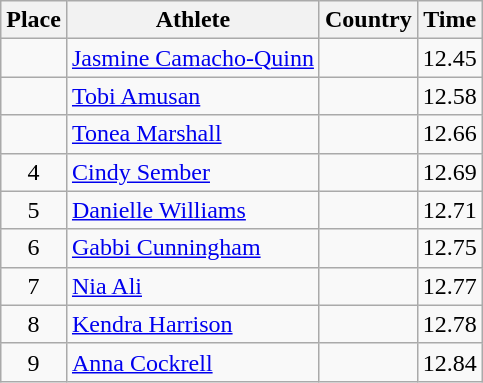<table class="wikitable">
<tr>
<th>Place</th>
<th>Athlete</th>
<th>Country</th>
<th>Time</th>
</tr>
<tr>
<td align=center></td>
<td><a href='#'>Jasmine Camacho-Quinn</a></td>
<td></td>
<td>12.45</td>
</tr>
<tr>
<td align=center></td>
<td><a href='#'>Tobi Amusan</a></td>
<td></td>
<td>12.58</td>
</tr>
<tr>
<td align=center></td>
<td><a href='#'>Tonea Marshall</a></td>
<td></td>
<td>12.66</td>
</tr>
<tr>
<td align=center>4</td>
<td><a href='#'>Cindy Sember</a></td>
<td></td>
<td>12.69</td>
</tr>
<tr>
<td align=center>5</td>
<td><a href='#'>Danielle Williams</a></td>
<td></td>
<td>12.71</td>
</tr>
<tr>
<td align=center>6</td>
<td><a href='#'>Gabbi Cunningham</a></td>
<td></td>
<td>12.75</td>
</tr>
<tr>
<td align=center>7</td>
<td><a href='#'>Nia Ali</a></td>
<td></td>
<td>12.77</td>
</tr>
<tr>
<td align=center>8</td>
<td><a href='#'>Kendra Harrison</a></td>
<td></td>
<td>12.78</td>
</tr>
<tr>
<td align=center>9</td>
<td><a href='#'>Anna Cockrell</a></td>
<td></td>
<td>12.84</td>
</tr>
</table>
